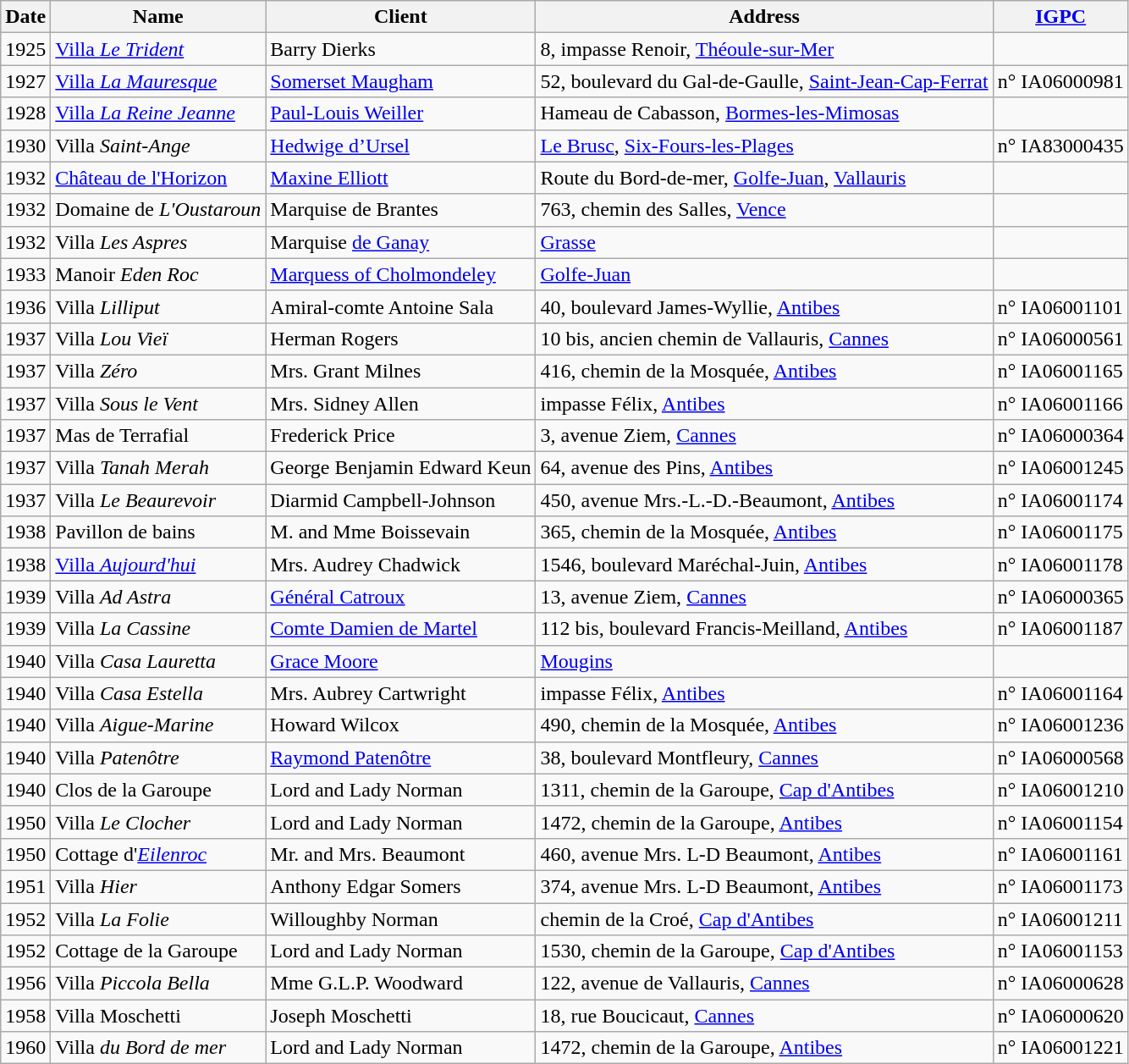<table class="wikitable">
<tr>
<th>Date</th>
<th>Name</th>
<th>Client</th>
<th>Address</th>
<th><a href='#'>IGPC</a></th>
</tr>
<tr>
<td>1925</td>
<td><a href='#'>Villa <em>Le Trident</em></a></td>
<td>Barry Dierks</td>
<td>8, impasse Renoir, <a href='#'>Théoule-sur-Mer</a></td>
<td></td>
</tr>
<tr>
<td>1927</td>
<td><a href='#'>Villa <em>La Mauresque</em></a></td>
<td><a href='#'>Somerset Maugham</a></td>
<td>52, boulevard du Gal-de-Gaulle, <a href='#'>Saint-Jean-Cap-Ferrat</a></td>
<td>n° IA06000981</td>
</tr>
<tr>
<td>1928</td>
<td><a href='#'>Villa <em>La Reine Jeanne</em></a></td>
<td><a href='#'>Paul-Louis Weiller</a></td>
<td>Hameau de Cabasson, <a href='#'>Bormes-les-Mimosas</a></td>
<td></td>
</tr>
<tr>
<td>1930</td>
<td>Villa <em>Saint-Ange</em></td>
<td><a href='#'>Hedwige d’Ursel</a></td>
<td><a href='#'>Le Brusc</a>, <a href='#'>Six-Fours-les-Plages</a></td>
<td>n° IA83000435</td>
</tr>
<tr>
<td>1932</td>
<td><a href='#'>Château de l'Horizon</a></td>
<td><a href='#'>Maxine Elliott</a></td>
<td>Route du Bord-de-mer, <a href='#'>Golfe-Juan</a>, <a href='#'>Vallauris</a></td>
<td></td>
</tr>
<tr>
<td>1932</td>
<td>Domaine de <em>L'Oustaroun</em></td>
<td>Marquise de Brantes</td>
<td>763, chemin des Salles, <a href='#'>Vence</a></td>
<td></td>
</tr>
<tr>
<td>1932</td>
<td>Villa <em>Les Aspres</em></td>
<td>Marquise <a href='#'>de Ganay</a></td>
<td><a href='#'>Grasse</a></td>
<td></td>
</tr>
<tr>
<td>1933</td>
<td>Manoir <em>Eden Roc</em></td>
<td><a href='#'>Marquess of Cholmondeley</a></td>
<td><a href='#'>Golfe-Juan</a></td>
<td></td>
</tr>
<tr>
<td>1936</td>
<td>Villa <em>Lilliput</em></td>
<td>Amiral-comte Antoine Sala</td>
<td>40, boulevard James-Wyllie, <a href='#'>Antibes</a></td>
<td>n° IA06001101</td>
</tr>
<tr>
<td>1937</td>
<td>Villa <em>Lou Vieï</em></td>
<td>Herman Rogers</td>
<td>10 bis, ancien chemin de Vallauris, <a href='#'>Cannes</a></td>
<td>n° IA06000561</td>
</tr>
<tr>
<td>1937</td>
<td>Villa <em>Zéro</em></td>
<td>Mrs. Grant Milnes</td>
<td>416, chemin de la Mosquée, <a href='#'>Antibes</a></td>
<td>n° IA06001165</td>
</tr>
<tr>
<td>1937</td>
<td>Villa <em>Sous le Vent</em></td>
<td>Mrs. Sidney Allen</td>
<td>impasse Félix, <a href='#'>Antibes</a></td>
<td>n° IA06001166</td>
</tr>
<tr>
<td>1937</td>
<td>Mas de Terrafial</td>
<td>Frederick Price</td>
<td>3, avenue Ziem, <a href='#'>Cannes</a></td>
<td>n° IA06000364</td>
</tr>
<tr>
<td>1937</td>
<td>Villa <em>Tanah Merah</em></td>
<td>George Benjamin Edward Keun</td>
<td>64, avenue des Pins, <a href='#'>Antibes</a></td>
<td>n° IA06001245</td>
</tr>
<tr>
<td>1937</td>
<td>Villa <em>Le Beaurevoir</em></td>
<td>Diarmid Campbell-Johnson</td>
<td>450, avenue Mrs.-L.-D.-Beaumont, <a href='#'>Antibes</a></td>
<td>n° IA06001174</td>
</tr>
<tr>
<td>1938</td>
<td>Pavillon de bains</td>
<td>M. and Mme Boissevain</td>
<td>365, chemin de la Mosquée, <a href='#'>Antibes</a></td>
<td>n° IA06001175</td>
</tr>
<tr>
<td>1938</td>
<td><a href='#'>Villa <em>Aujourd'hui</em></a></td>
<td>Mrs. Audrey Chadwick</td>
<td>1546, boulevard Maréchal-Juin, <a href='#'>Antibes</a></td>
<td>n° IA06001178</td>
</tr>
<tr>
<td>1939</td>
<td>Villa <em>Ad Astra</em></td>
<td><a href='#'>Général Catroux</a></td>
<td>13, avenue Ziem, <a href='#'>Cannes</a></td>
<td>n° IA06000365</td>
</tr>
<tr>
<td>1939</td>
<td>Villa <em>La Cassine</em></td>
<td><a href='#'>Comte Damien de Martel</a></td>
<td>112 bis, boulevard Francis-Meilland, <a href='#'>Antibes</a></td>
<td>n° IA06001187</td>
</tr>
<tr>
<td>1940</td>
<td>Villa <em>Casa Lauretta</em></td>
<td><a href='#'>Grace Moore</a></td>
<td><a href='#'>Mougins</a></td>
<td></td>
</tr>
<tr>
<td>1940</td>
<td>Villa <em>Casa Estella</em></td>
<td>Mrs. Aubrey Cartwright</td>
<td>impasse Félix, <a href='#'>Antibes</a></td>
<td>n° IA06001164</td>
</tr>
<tr>
<td>1940</td>
<td>Villa <em>Aigue-Marine</em></td>
<td>Howard Wilcox</td>
<td>490, chemin de la Mosquée, <a href='#'>Antibes</a></td>
<td>n° IA06001236</td>
</tr>
<tr>
<td>1940</td>
<td>Villa <em>Patenôtre</em></td>
<td><a href='#'>Raymond Patenôtre</a></td>
<td>38, boulevard Montfleury, <a href='#'>Cannes</a></td>
<td>n° IA06000568</td>
</tr>
<tr>
<td>1940</td>
<td>Clos de la Garoupe</td>
<td>Lord and Lady Norman</td>
<td>1311, chemin de la Garoupe, <a href='#'>Cap d'Antibes</a></td>
<td>n° IA06001210</td>
</tr>
<tr>
<td>1950</td>
<td>Villa <em>Le Clocher</em></td>
<td>Lord and Lady Norman</td>
<td>1472, chemin de la Garoupe, <a href='#'>Antibes</a></td>
<td>n° IA06001154</td>
</tr>
<tr>
<td>1950</td>
<td>Cottage d'<a href='#'><em>Eilenroc</em></a></td>
<td>Mr. and Mrs. Beaumont</td>
<td>460, avenue Mrs. L-D Beaumont, <a href='#'>Antibes</a></td>
<td>n° IA06001161 </td>
</tr>
<tr>
<td>1951</td>
<td>Villa <em>Hier</em></td>
<td>Anthony Edgar Somers</td>
<td>374, avenue Mrs. L-D Beaumont, <a href='#'>Antibes</a></td>
<td>n° IA06001173</td>
</tr>
<tr>
<td>1952</td>
<td>Villa <em>La Folie</em></td>
<td>Willoughby Norman</td>
<td>chemin de la Croé, <a href='#'>Cap d'Antibes</a></td>
<td>n° IA06001211</td>
</tr>
<tr>
<td>1952</td>
<td>Cottage de la Garoupe</td>
<td>Lord and Lady Norman</td>
<td>1530, chemin de la Garoupe, <a href='#'>Cap d'Antibes</a></td>
<td>n° IA06001153</td>
</tr>
<tr>
<td>1956</td>
<td>Villa <em>Piccola Bella</em></td>
<td>Mme G.L.P. Woodward</td>
<td>122, avenue de Vallauris, <a href='#'>Cannes</a></td>
<td>n° IA06000628</td>
</tr>
<tr>
<td>1958</td>
<td>Villa Moschetti</td>
<td>Joseph Moschetti</td>
<td>18, rue Boucicaut, <a href='#'>Cannes</a></td>
<td>n° IA06000620</td>
</tr>
<tr>
<td>1960</td>
<td>Villa <em>du Bord de mer</em></td>
<td>Lord and Lady Norman</td>
<td>1472, chemin de la Garoupe, <a href='#'>Antibes</a></td>
<td>n° IA06001221</td>
</tr>
</table>
